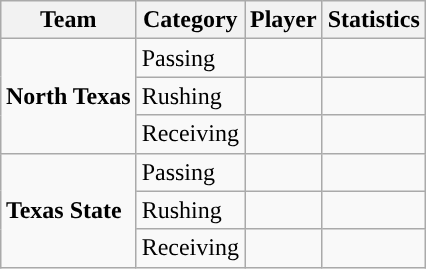<table class="wikitable" style="float: right;">
<tr>
<th>Team</th>
<th>Category</th>
<th>Player</th>
<th>Statistics</th>
</tr>
<tr>
<td rowspan=3><strong>North Texas</strong></td>
<td>Passing</td>
<td></td>
<td></td>
</tr>
<tr>
<td>Rushing</td>
<td></td>
<td></td>
</tr>
<tr>
<td>Receiving</td>
<td></td>
<td></td>
</tr>
<tr>
<td rowspan=3><strong>Texas State</strong></td>
<td>Passing</td>
<td></td>
<td></td>
</tr>
<tr>
<td>Rushing</td>
<td></td>
<td></td>
</tr>
<tr>
<td>Receiving</td>
<td></td>
<td></td>
</tr>
</table>
